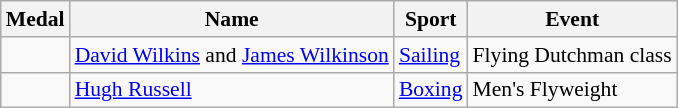<table class="wikitable sortable" style="font-size:90%">
<tr>
<th>Medal</th>
<th>Name</th>
<th>Sport</th>
<th>Event</th>
</tr>
<tr>
<td></td>
<td><a href='#'>David Wilkins</a> and <a href='#'>James Wilkinson</a></td>
<td><a href='#'>Sailing</a></td>
<td>Flying Dutchman class</td>
</tr>
<tr>
<td></td>
<td><a href='#'>Hugh Russell</a></td>
<td><a href='#'>Boxing</a></td>
<td>Men's Flyweight</td>
</tr>
</table>
